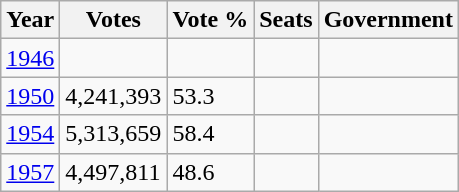<table class="wikitable">
<tr>
<th>Year</th>
<th>Votes</th>
<th>Vote %</th>
<th>Seats</th>
<th>Government</th>
</tr>
<tr>
<td><a href='#'>1946</a></td>
<td></td>
<td></td>
<td></td>
<td></td>
</tr>
<tr>
<td><a href='#'>1950</a></td>
<td>4,241,393</td>
<td>53.3</td>
<td></td>
<td></td>
</tr>
<tr>
<td><a href='#'>1954</a></td>
<td>5,313,659</td>
<td>58.4</td>
<td></td>
<td></td>
</tr>
<tr>
<td><a href='#'>1957</a></td>
<td>4,497,811</td>
<td>48.6</td>
<td></td>
<td></td>
</tr>
</table>
